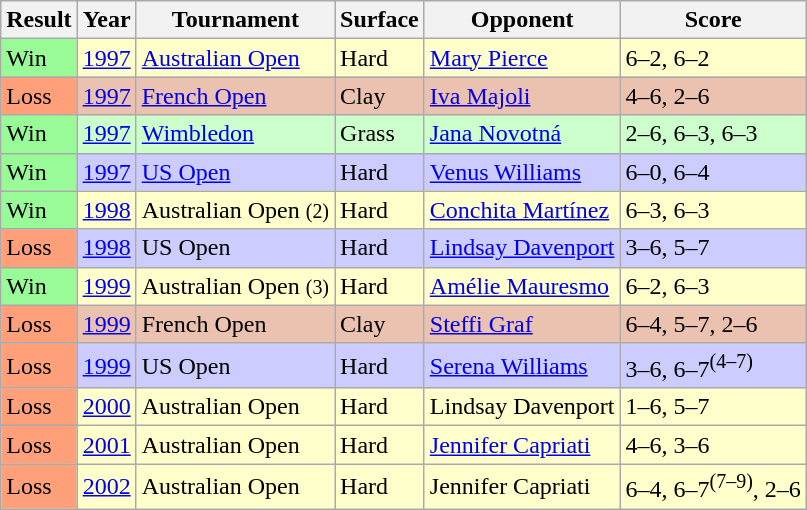<table class="sortable wikitable">
<tr>
<th>Result</th>
<th>Year</th>
<th>Tournament</th>
<th>Surface</th>
<th>Opponent</th>
<th class="unsortable">Score</th>
</tr>
<tr style="background:#ffffcc;">
<td style="background:#98fb98;">Win</td>
<td><a href='#'>1997</a></td>
<td><a href='#'>Australian Open</a></td>
<td>Hard</td>
<td> <a href='#'>Mary Pierce</a></td>
<td>6–2, 6–2</td>
</tr>
<tr style="background:#ebc2af;">
<td style="background:#ffa07a;">Loss</td>
<td><a href='#'>1997</a></td>
<td><a href='#'>French Open</a></td>
<td>Clay</td>
<td> <a href='#'>Iva Majoli</a></td>
<td>4–6, 2–6</td>
</tr>
<tr style="background:#ccffcc;">
<td style="background:#98fb98;">Win</td>
<td><a href='#'>1997</a></td>
<td><a href='#'>Wimbledon</a></td>
<td>Grass</td>
<td> <a href='#'>Jana Novotná</a></td>
<td>2–6, 6–3, 6–3</td>
</tr>
<tr style="background:#ccccff;">
<td style="background:#98fb98;">Win</td>
<td><a href='#'>1997</a></td>
<td><a href='#'>US Open</a></td>
<td>Hard</td>
<td> <a href='#'>Venus Williams</a></td>
<td>6–0, 6–4</td>
</tr>
<tr style="background:#ffffcc;">
<td style="background:#98fb98;">Win</td>
<td><a href='#'>1998</a></td>
<td>Australian Open <small>(2)</small></td>
<td>Hard</td>
<td> <a href='#'>Conchita Martínez</a></td>
<td>6–3, 6–3</td>
</tr>
<tr style="background:#ccccff;">
<td style="background:#ffa07a;">Loss</td>
<td><a href='#'>1998</a></td>
<td>US Open</td>
<td>Hard</td>
<td> <a href='#'>Lindsay Davenport</a></td>
<td>3–6, 5–7</td>
</tr>
<tr style="background:#ffffcc;">
<td style="background:#98fb98;">Win</td>
<td><a href='#'>1999</a></td>
<td>Australian Open <small>(3)</small></td>
<td>Hard</td>
<td> <a href='#'>Amélie Mauresmo</a></td>
<td>6–2, 6–3</td>
</tr>
<tr style="background:#ebc2af;">
<td style="background:#ffa07a;">Loss</td>
<td><a href='#'>1999</a></td>
<td>French Open</td>
<td>Clay</td>
<td> <a href='#'>Steffi Graf</a></td>
<td>6–4, 5–7, 2–6</td>
</tr>
<tr style="background:#ccccff;">
<td style="background:#ffa07a;">Loss</td>
<td><a href='#'>1999</a></td>
<td>US Open</td>
<td>Hard</td>
<td> <a href='#'>Serena Williams</a></td>
<td>3–6, 6–7<sup>(4–7)</sup></td>
</tr>
<tr style="background:#ffffcc;">
<td style="background:#ffa07a;">Loss</td>
<td><a href='#'>2000</a></td>
<td>Australian Open</td>
<td>Hard</td>
<td> Lindsay Davenport</td>
<td>1–6, 5–7</td>
</tr>
<tr style="background:#ffffcc;">
<td style="background:#ffa07a;">Loss</td>
<td><a href='#'>2001</a></td>
<td>Australian Open</td>
<td>Hard</td>
<td> <a href='#'>Jennifer Capriati</a></td>
<td>4–6, 3–6</td>
</tr>
<tr style="background:#ffffcc;">
<td style="background:#ffa07a;">Loss</td>
<td><a href='#'>2002</a></td>
<td>Australian Open</td>
<td>Hard</td>
<td> Jennifer Capriati</td>
<td>6–4, 6–7<sup>(7–9)</sup>, 2–6</td>
</tr>
</table>
